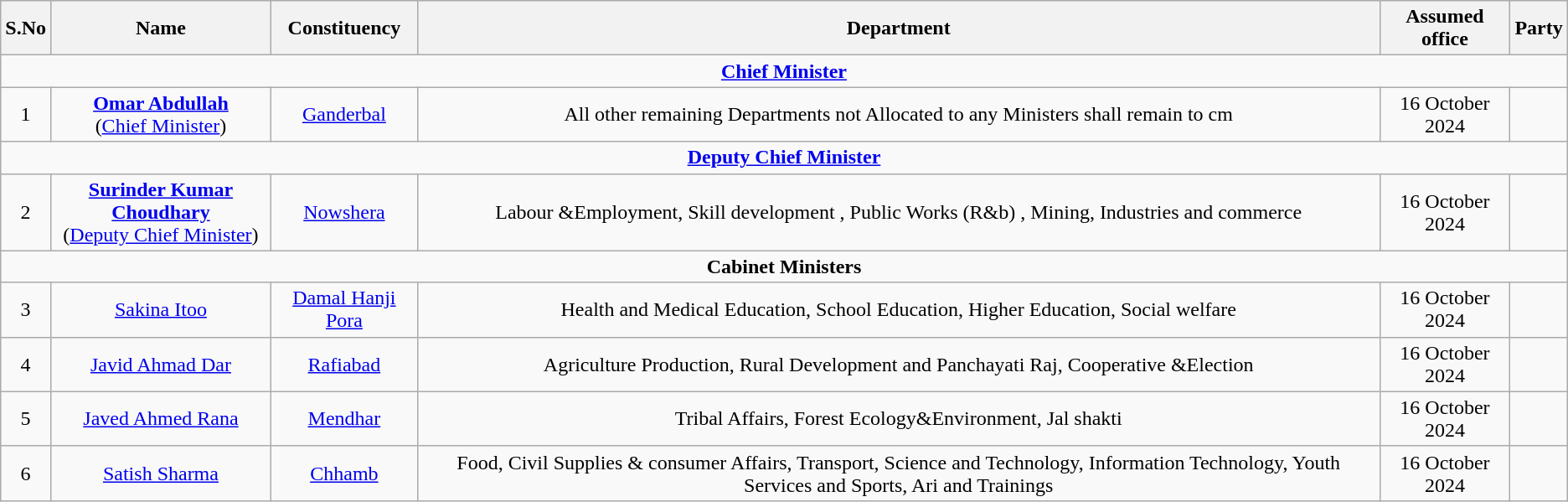<table class="wikitable sortable" style="text-align:center;">
<tr>
<th>S.No</th>
<th>Name</th>
<th>Constituency</th>
<th>Department</th>
<th>Assumed office</th>
<th colspan="2" scope="col">Party</th>
</tr>
<tr>
<td colspan="7" style="text-align: center;"><strong><a href='#'>Chief Minister</a></strong></td>
</tr>
<tr>
<td>1</td>
<td><strong><a href='#'>Omar Abdullah</a></strong><br> (<a href='#'>Chief Minister</a>)</td>
<td><a href='#'>Ganderbal</a></td>
<td>All other remaining Departments not Allocated to any Ministers shall remain to cm</td>
<td>16 October 2024</td>
<td></td>
</tr>
<tr>
<td colspan="7" style="text-align: center;"><strong><a href='#'>Deputy Chief Minister</a></strong></td>
</tr>
<tr>
<td>2</td>
<td><strong><a href='#'>Surinder Kumar Choudhary</a></strong><br> (<a href='#'>Deputy Chief Minister</a>)</td>
<td><a href='#'>Nowshera</a></td>
<td>Labour &Employment, Skill development , Public Works (R&b) , Mining, Industries and commerce</td>
<td>16 October 2024</td>
<td></td>
</tr>
<tr>
<td colspan="7" style="text-align: center;"><strong>Cabinet Ministers</strong></td>
</tr>
<tr>
<td>3</td>
<td><a href='#'>Sakina Itoo</a></td>
<td><a href='#'>Damal Hanji Pora</a></td>
<td>Health and Medical Education, School Education, Higher Education, Social welfare</td>
<td>16 October 2024</td>
<td></td>
</tr>
<tr>
<td>4</td>
<td><a href='#'>Javid Ahmad Dar</a></td>
<td><a href='#'>Rafiabad</a></td>
<td>Agriculture Production, Rural Development and Panchayati Raj, Cooperative &Election</td>
<td>16 October 2024</td>
<td></td>
</tr>
<tr>
<td>5</td>
<td><a href='#'>Javed Ahmed Rana</a></td>
<td><a href='#'>Mendhar</a></td>
<td>Tribal Affairs, Forest Ecology&Environment, Jal shakti</td>
<td>16 October 2024</td>
<td></td>
</tr>
<tr>
<td>6</td>
<td><a href='#'>Satish Sharma</a></td>
<td><a href='#'>Chhamb</a></td>
<td>Food, Civil Supplies & consumer Affairs, Transport, Science and Technology, Information Technology, Youth Services and Sports, Ari and Trainings</td>
<td>16 October 2024</td>
<td></td>
</tr>
</table>
